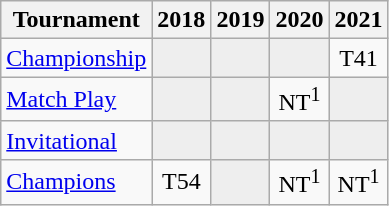<table class="wikitable" style="text-align:center;">
<tr>
<th align=left>Tournament</th>
<th>2018</th>
<th>2019</th>
<th>2020</th>
<th>2021</th>
</tr>
<tr>
<td align=left><a href='#'>Championship</a></td>
<td style="background:#eeeeee;"></td>
<td style="background:#eeeeee;"></td>
<td style="background:#eeeeee;"></td>
<td>T41</td>
</tr>
<tr>
<td align=left><a href='#'>Match Play</a></td>
<td style="background:#eeeeee;"></td>
<td style="background:#eeeeee;"></td>
<td>NT<sup>1</sup></td>
<td style="background:#eeeeee;"></td>
</tr>
<tr>
<td align=left><a href='#'>Invitational</a></td>
<td style="background:#eeeeee;"></td>
<td style="background:#eeeeee;"></td>
<td style="background:#eeeeee;"></td>
<td style="background:#eeeeee;"></td>
</tr>
<tr>
<td align=left><a href='#'>Champions</a></td>
<td>T54</td>
<td style="background:#eeeeee;"></td>
<td>NT<sup>1</sup></td>
<td>NT<sup>1</sup></td>
</tr>
</table>
